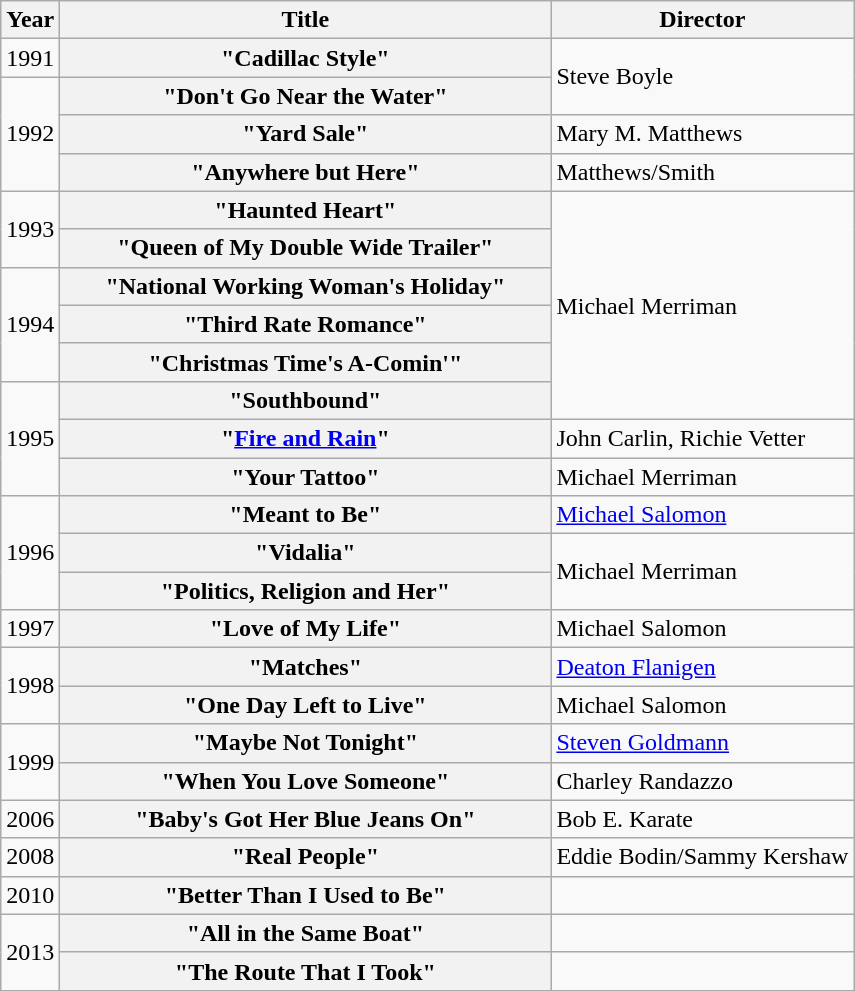<table class="wikitable plainrowheaders">
<tr>
<th>Year</th>
<th style="width:20em;">Title</th>
<th>Director</th>
</tr>
<tr>
<td>1991</td>
<th scope="row">"Cadillac Style"</th>
<td rowspan="2">Steve Boyle</td>
</tr>
<tr>
<td rowspan="3">1992</td>
<th scope="row">"Don't Go Near the Water"</th>
</tr>
<tr>
<th scope="row">"Yard Sale"</th>
<td>Mary M. Matthews</td>
</tr>
<tr>
<th scope="row">"Anywhere but Here"</th>
<td>Matthews/Smith</td>
</tr>
<tr>
<td rowspan="2">1993</td>
<th scope="row">"Haunted Heart"</th>
<td rowspan="6">Michael Merriman</td>
</tr>
<tr>
<th scope="row">"Queen of My Double Wide Trailer"</th>
</tr>
<tr>
<td rowspan="3">1994</td>
<th scope="row">"National Working Woman's Holiday"</th>
</tr>
<tr>
<th scope="row">"Third Rate Romance"</th>
</tr>
<tr>
<th scope="row">"Christmas Time's A-Comin'"</th>
</tr>
<tr>
<td rowspan="3">1995</td>
<th scope="row">"Southbound"</th>
</tr>
<tr>
<th scope="row">"<a href='#'>Fire and Rain</a>"</th>
<td>John Carlin, Richie Vetter</td>
</tr>
<tr>
<th scope="row">"Your Tattoo"</th>
<td>Michael Merriman</td>
</tr>
<tr>
<td rowspan="3">1996</td>
<th scope="row">"Meant to Be"</th>
<td><a href='#'>Michael Salomon</a></td>
</tr>
<tr>
<th scope="row">"Vidalia"</th>
<td rowspan="2">Michael Merriman</td>
</tr>
<tr>
<th scope="row">"Politics, Religion and Her"</th>
</tr>
<tr>
<td>1997</td>
<th scope="row">"Love of My Life"</th>
<td>Michael Salomon</td>
</tr>
<tr>
<td rowspan="2">1998</td>
<th scope="row">"Matches"</th>
<td><a href='#'>Deaton Flanigen</a></td>
</tr>
<tr>
<th scope="row">"One Day Left to Live"</th>
<td>Michael Salomon</td>
</tr>
<tr>
<td rowspan="2">1999</td>
<th scope="row">"Maybe Not Tonight" </th>
<td><a href='#'>Steven Goldmann</a></td>
</tr>
<tr>
<th scope="row">"When You Love Someone"</th>
<td>Charley Randazzo</td>
</tr>
<tr>
<td>2006</td>
<th scope="row">"Baby's Got Her Blue Jeans On"</th>
<td>Bob E. Karate</td>
</tr>
<tr>
<td>2008</td>
<th scope="row">"Real People"</th>
<td>Eddie Bodin/Sammy Kershaw</td>
</tr>
<tr>
<td>2010</td>
<th scope="row">"Better Than I Used to Be"</th>
<td></td>
</tr>
<tr>
<td rowspan="2">2013</td>
<th scope="row">"All in the Same Boat"<br></th>
<td></td>
</tr>
<tr>
<th scope="row">"The Route That I Took"</th>
<td></td>
</tr>
</table>
